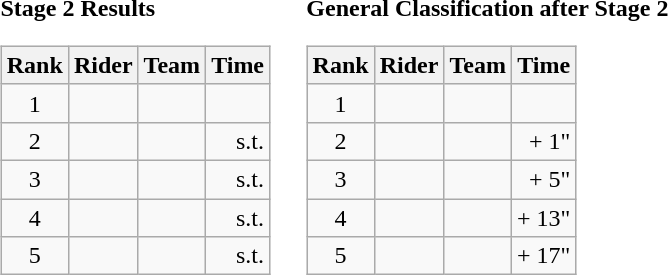<table>
<tr>
<td><strong>Stage 2 Results</strong><br><table class="wikitable">
<tr>
<th>Rank</th>
<th>Rider</th>
<th>Team</th>
<th>Time</th>
</tr>
<tr>
<td style="text-align:center;">1</td>
<td></td>
<td></td>
<td style="text-align:right;"></td>
</tr>
<tr>
<td style="text-align:center;">2</td>
<td></td>
<td></td>
<td style="text-align:right;">s.t.</td>
</tr>
<tr>
<td style="text-align:center;">3</td>
<td></td>
<td></td>
<td style="text-align:right;">s.t.</td>
</tr>
<tr>
<td style="text-align:center;">4</td>
<td></td>
<td></td>
<td style="text-align:right;">s.t.</td>
</tr>
<tr>
<td style="text-align:center;">5</td>
<td> </td>
<td></td>
<td style="text-align:right;">s.t.</td>
</tr>
</table>
</td>
<td></td>
<td><strong>General Classification after Stage 2</strong><br><table class="wikitable">
<tr>
<th>Rank</th>
<th>Rider</th>
<th>Team</th>
<th>Time</th>
</tr>
<tr>
<td style="text-align:center;">1</td>
<td> </td>
<td></td>
<td style="text-align:right;"></td>
</tr>
<tr>
<td style="text-align:center;">2</td>
<td></td>
<td></td>
<td style="text-align:right;">+ 1"</td>
</tr>
<tr>
<td style="text-align:center;">3</td>
<td></td>
<td></td>
<td style="text-align:right;">+ 5"</td>
</tr>
<tr>
<td style="text-align:center;">4</td>
<td></td>
<td></td>
<td style="text-align:right;">+ 13"</td>
</tr>
<tr>
<td style="text-align:center;">5</td>
<td></td>
<td></td>
<td style="text-align:right;">+ 17"</td>
</tr>
</table>
</td>
</tr>
</table>
